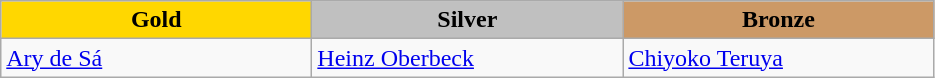<table class="wikitable" style="text-align:left">
<tr align="center">
<td width=200 bgcolor=gold><strong>Gold</strong></td>
<td width=200 bgcolor=silver><strong>Silver</strong></td>
<td width=200 bgcolor=CC9966><strong>Bronze</strong></td>
</tr>
<tr>
<td><a href='#'>Ary de Sá</a><br><em></em></td>
<td><a href='#'>Heinz Oberbeck</a><br><em></em></td>
<td><a href='#'>Chiyoko Teruya</a><br><em></em></td>
</tr>
</table>
